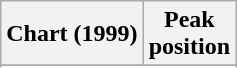<table class="wikitable sortable">
<tr>
<th align="left">Chart (1999)</th>
<th align="center">Peak<br>position</th>
</tr>
<tr>
</tr>
<tr>
</tr>
</table>
